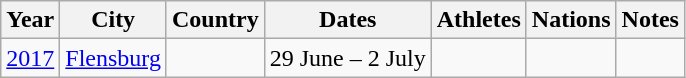<table class="wikitable">
<tr>
<th>Year</th>
<th>City</th>
<th>Country</th>
<th>Dates</th>
<th>Athletes</th>
<th>Nations</th>
<th>Notes</th>
</tr>
<tr>
<td><a href='#'>2017</a></td>
<td><a href='#'>Flensburg</a></td>
<td></td>
<td align=center>29 June – 2 July</td>
<td align=center></td>
<td align=center></td>
<td></td>
</tr>
</table>
